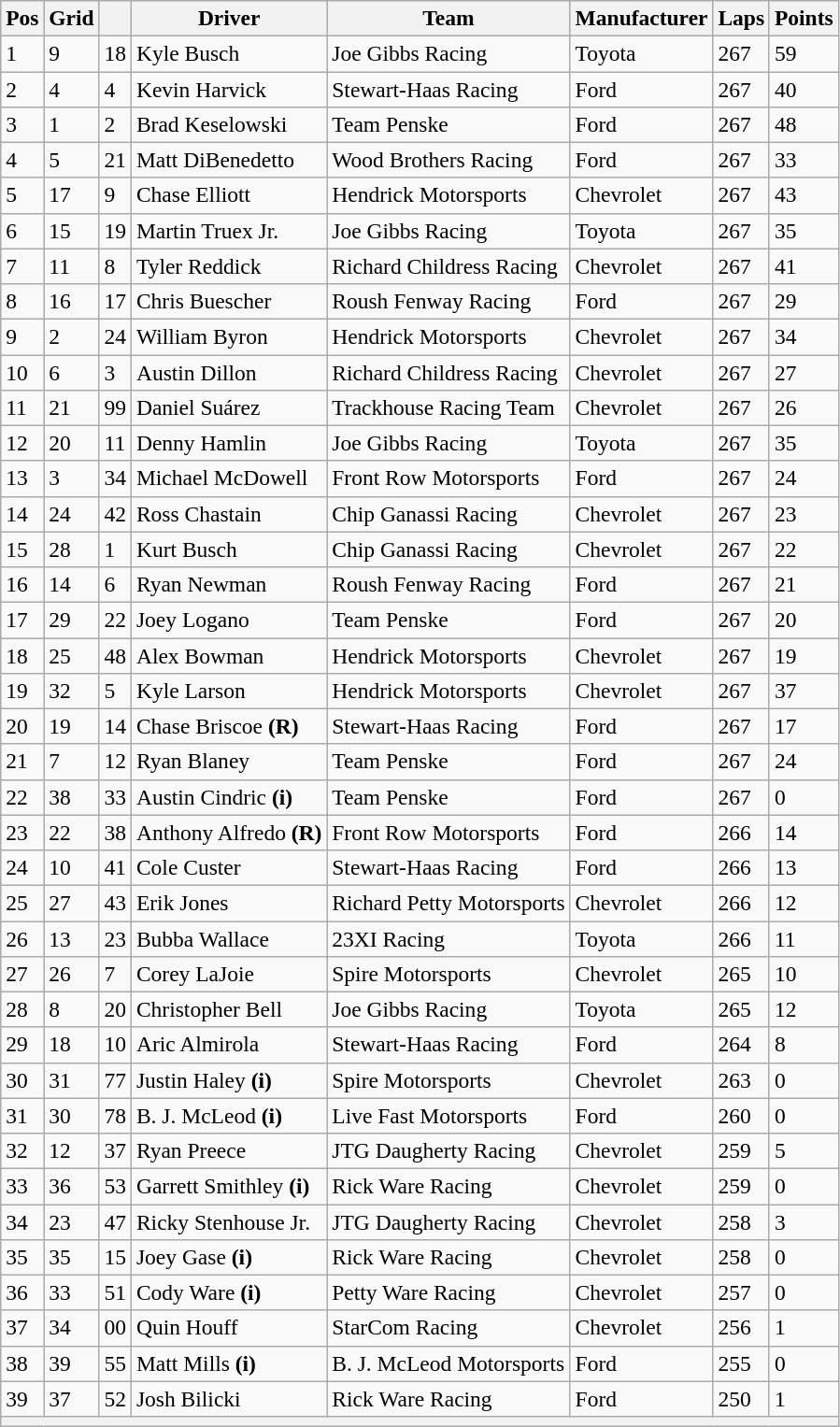<table class="wikitable" style="font-size:98%">
<tr>
<th>Pos</th>
<th>Grid</th>
<th></th>
<th>Driver</th>
<th>Team</th>
<th>Manufacturer</th>
<th>Laps</th>
<th>Points</th>
</tr>
<tr>
<td>1</td>
<td>9</td>
<td>18</td>
<td>Kyle Busch</td>
<td>Joe Gibbs Racing</td>
<td>Toyota</td>
<td>267</td>
<td>59</td>
</tr>
<tr>
<td>2</td>
<td>4</td>
<td>4</td>
<td>Kevin Harvick</td>
<td>Stewart-Haas Racing</td>
<td>Ford</td>
<td>267</td>
<td>40</td>
</tr>
<tr>
<td>3</td>
<td>1</td>
<td>2</td>
<td>Brad Keselowski</td>
<td>Team Penske</td>
<td>Ford</td>
<td>267</td>
<td>48</td>
</tr>
<tr>
<td>4</td>
<td>5</td>
<td>21</td>
<td>Matt DiBenedetto</td>
<td>Wood Brothers Racing</td>
<td>Ford</td>
<td>267</td>
<td>33</td>
</tr>
<tr>
<td>5</td>
<td>17</td>
<td>9</td>
<td>Chase Elliott</td>
<td>Hendrick Motorsports</td>
<td>Chevrolet</td>
<td>267</td>
<td>43</td>
</tr>
<tr>
<td>6</td>
<td>15</td>
<td>19</td>
<td>Martin Truex Jr.</td>
<td>Joe Gibbs Racing</td>
<td>Toyota</td>
<td>267</td>
<td>35</td>
</tr>
<tr>
<td>7</td>
<td>11</td>
<td>8</td>
<td>Tyler Reddick</td>
<td>Richard Childress Racing</td>
<td>Chevrolet</td>
<td>267</td>
<td>41</td>
</tr>
<tr>
<td>8</td>
<td>16</td>
<td>17</td>
<td>Chris Buescher</td>
<td>Roush Fenway Racing</td>
<td>Ford</td>
<td>267</td>
<td>29</td>
</tr>
<tr>
<td>9</td>
<td>2</td>
<td>24</td>
<td>William Byron</td>
<td>Hendrick Motorsports</td>
<td>Chevrolet</td>
<td>267</td>
<td>34</td>
</tr>
<tr>
<td>10</td>
<td>6</td>
<td>3</td>
<td>Austin Dillon</td>
<td>Richard Childress Racing</td>
<td>Chevrolet</td>
<td>267</td>
<td>27</td>
</tr>
<tr>
<td>11</td>
<td>21</td>
<td>99</td>
<td>Daniel Suárez</td>
<td>Trackhouse Racing Team</td>
<td>Chevrolet</td>
<td>267</td>
<td>26</td>
</tr>
<tr>
<td>12</td>
<td>20</td>
<td>11</td>
<td>Denny Hamlin</td>
<td>Joe Gibbs Racing</td>
<td>Toyota</td>
<td>267</td>
<td>35</td>
</tr>
<tr>
<td>13</td>
<td>3</td>
<td>34</td>
<td>Michael McDowell</td>
<td>Front Row Motorsports</td>
<td>Ford</td>
<td>267</td>
<td>24</td>
</tr>
<tr>
<td>14</td>
<td>24</td>
<td>42</td>
<td>Ross Chastain</td>
<td>Chip Ganassi Racing</td>
<td>Chevrolet</td>
<td>267</td>
<td>23</td>
</tr>
<tr>
<td>15</td>
<td>28</td>
<td>1</td>
<td>Kurt Busch</td>
<td>Chip Ganassi Racing</td>
<td>Chevrolet</td>
<td>267</td>
<td>22</td>
</tr>
<tr>
<td>16</td>
<td>14</td>
<td>6</td>
<td>Ryan Newman</td>
<td>Roush Fenway Racing</td>
<td>Ford</td>
<td>267</td>
<td>21</td>
</tr>
<tr>
<td>17</td>
<td>29</td>
<td>22</td>
<td>Joey Logano</td>
<td>Team Penske</td>
<td>Ford</td>
<td>267</td>
<td>20</td>
</tr>
<tr>
<td>18</td>
<td>25</td>
<td>48</td>
<td>Alex Bowman</td>
<td>Hendrick Motorsports</td>
<td>Chevrolet</td>
<td>267</td>
<td>19</td>
</tr>
<tr>
<td>19</td>
<td>32</td>
<td>5</td>
<td>Kyle Larson</td>
<td>Hendrick Motorsports</td>
<td>Chevrolet</td>
<td>267</td>
<td>37</td>
</tr>
<tr>
<td>20</td>
<td>19</td>
<td>14</td>
<td>Chase Briscoe <strong>(R)</strong></td>
<td>Stewart-Haas Racing</td>
<td>Ford</td>
<td>267</td>
<td>17</td>
</tr>
<tr>
<td>21</td>
<td>7</td>
<td>12</td>
<td>Ryan Blaney</td>
<td>Team Penske</td>
<td>Ford</td>
<td>267</td>
<td>24</td>
</tr>
<tr>
<td>22</td>
<td>38</td>
<td>33</td>
<td>Austin Cindric <strong>(i)</strong></td>
<td>Team Penske</td>
<td>Ford</td>
<td>267</td>
<td>0</td>
</tr>
<tr>
<td>23</td>
<td>22</td>
<td>38</td>
<td>Anthony Alfredo <strong>(R)</strong></td>
<td>Front Row Motorsports</td>
<td>Ford</td>
<td>266</td>
<td>14</td>
</tr>
<tr>
<td>24</td>
<td>10</td>
<td>41</td>
<td>Cole Custer</td>
<td>Stewart-Haas Racing</td>
<td>Ford</td>
<td>266</td>
<td>13</td>
</tr>
<tr>
<td>25</td>
<td>27</td>
<td>43</td>
<td>Erik Jones</td>
<td>Richard Petty Motorsports</td>
<td>Chevrolet</td>
<td>266</td>
<td>12</td>
</tr>
<tr>
<td>26</td>
<td>13</td>
<td>23</td>
<td>Bubba Wallace</td>
<td>23XI Racing</td>
<td>Toyota</td>
<td>266</td>
<td>11</td>
</tr>
<tr>
<td>27</td>
<td>26</td>
<td>7</td>
<td>Corey LaJoie</td>
<td>Spire Motorsports</td>
<td>Chevrolet</td>
<td>265</td>
<td>10</td>
</tr>
<tr>
<td>28</td>
<td>8</td>
<td>20</td>
<td>Christopher Bell</td>
<td>Joe Gibbs Racing</td>
<td>Toyota</td>
<td>265</td>
<td>12</td>
</tr>
<tr>
<td>29</td>
<td>18</td>
<td>10</td>
<td>Aric Almirola</td>
<td>Stewart-Haas Racing</td>
<td>Ford</td>
<td>264</td>
<td>8</td>
</tr>
<tr>
<td>30</td>
<td>31</td>
<td>77</td>
<td>Justin Haley <strong>(i)</strong></td>
<td>Spire Motorsports</td>
<td>Chevrolet</td>
<td>263</td>
<td>0</td>
</tr>
<tr>
<td>31</td>
<td>30</td>
<td>78</td>
<td>B. J. McLeod <strong>(i)</strong></td>
<td>Live Fast Motorsports</td>
<td>Ford</td>
<td>260</td>
<td>0</td>
</tr>
<tr>
<td>32</td>
<td>12</td>
<td>37</td>
<td>Ryan Preece</td>
<td>JTG Daugherty Racing</td>
<td>Chevrolet</td>
<td>259</td>
<td>5</td>
</tr>
<tr>
<td>33</td>
<td>36</td>
<td>53</td>
<td>Garrett Smithley <strong>(i)</strong></td>
<td>Rick Ware Racing</td>
<td>Chevrolet</td>
<td>259</td>
<td>0</td>
</tr>
<tr>
<td>34</td>
<td>23</td>
<td>47</td>
<td>Ricky Stenhouse Jr.</td>
<td>JTG Daugherty Racing</td>
<td>Chevrolet</td>
<td>258</td>
<td>3</td>
</tr>
<tr>
<td>35</td>
<td>35</td>
<td>15</td>
<td>Joey Gase <strong>(i)</strong></td>
<td>Rick Ware Racing</td>
<td>Chevrolet</td>
<td>258</td>
<td>0</td>
</tr>
<tr>
<td>36</td>
<td>33</td>
<td>51</td>
<td>Cody Ware <strong>(i)</strong></td>
<td>Petty Ware Racing</td>
<td>Chevrolet</td>
<td>257</td>
<td>0</td>
</tr>
<tr>
<td>37</td>
<td>34</td>
<td>00</td>
<td>Quin Houff</td>
<td>StarCom Racing</td>
<td>Chevrolet</td>
<td>256</td>
<td>1</td>
</tr>
<tr>
<td>38</td>
<td>39</td>
<td>55</td>
<td>Matt Mills <strong>(i)</strong></td>
<td>B. J. McLeod Motorsports</td>
<td>Ford</td>
<td>255</td>
<td>0</td>
</tr>
<tr>
<td>39</td>
<td>37</td>
<td>52</td>
<td>Josh Bilicki</td>
<td>Rick Ware Racing</td>
<td>Ford</td>
<td>250</td>
<td>1</td>
</tr>
<tr>
<th colspan="8"></th>
</tr>
</table>
